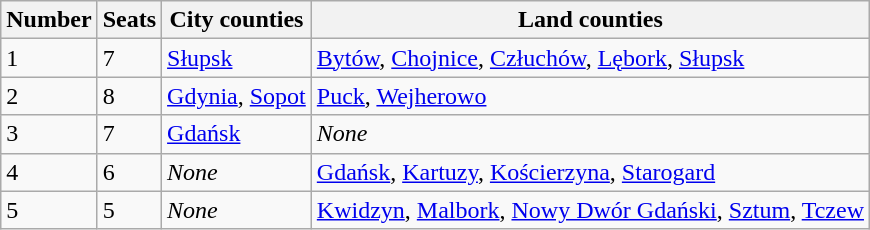<table class=wikitable>
<tr>
<th>Number</th>
<th>Seats</th>
<th>City counties</th>
<th>Land counties</th>
</tr>
<tr>
<td>1</td>
<td>7</td>
<td><a href='#'>Słupsk</a></td>
<td><a href='#'>Bytów</a>, <a href='#'>Chojnice</a>, <a href='#'>Człuchów</a>, <a href='#'>Lębork</a>, <a href='#'>Słupsk</a></td>
</tr>
<tr>
<td>2</td>
<td>8</td>
<td><a href='#'>Gdynia</a>, <a href='#'>Sopot</a></td>
<td><a href='#'>Puck</a>, <a href='#'>Wejherowo</a></td>
</tr>
<tr>
<td>3</td>
<td>7</td>
<td><a href='#'>Gdańsk</a></td>
<td><em>None</em></td>
</tr>
<tr>
<td>4</td>
<td>6</td>
<td><em>None</em></td>
<td><a href='#'>Gdańsk</a>, <a href='#'>Kartuzy</a>, <a href='#'>Kościerzyna</a>, <a href='#'>Starogard</a></td>
</tr>
<tr>
<td>5</td>
<td>5</td>
<td><em>None</em></td>
<td><a href='#'>Kwidzyn</a>, <a href='#'>Malbork</a>, <a href='#'>Nowy Dwór Gdański</a>, <a href='#'>Sztum</a>, <a href='#'>Tczew</a></td>
</tr>
</table>
